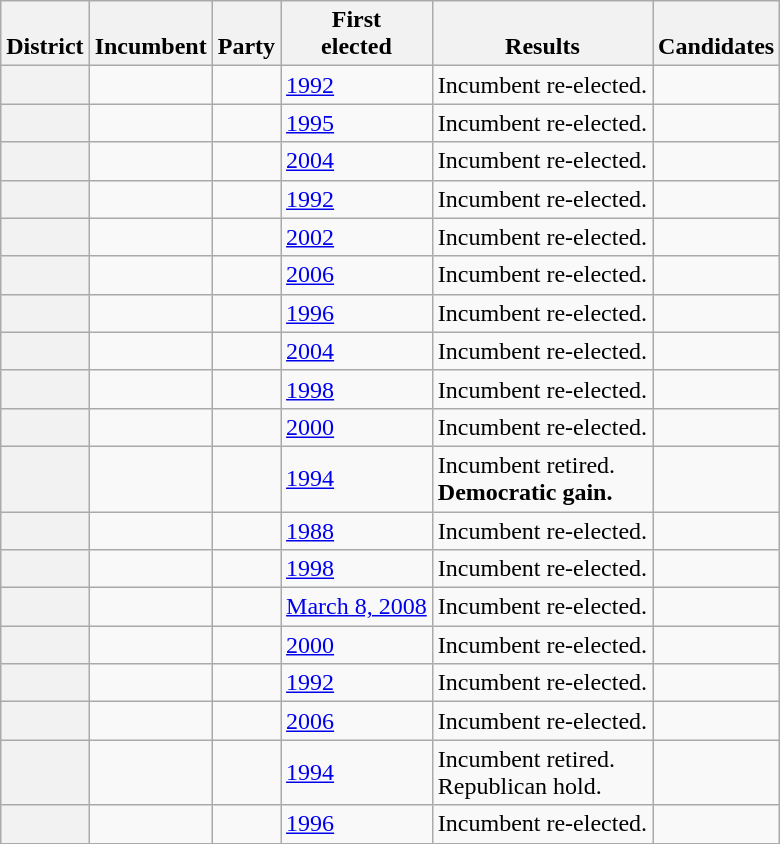<table class="wikitable sortable">
<tr valign=bottom>
<th>District</th>
<th>Incumbent</th>
<th>Party</th>
<th>First<br>elected</th>
<th>Results</th>
<th>Candidates</th>
</tr>
<tr>
<th></th>
<td></td>
<td></td>
<td><a href='#'>1992</a></td>
<td>Incumbent re-elected.</td>
<td nowrap></td>
</tr>
<tr>
<th></th>
<td></td>
<td></td>
<td><a href='#'>1995</a></td>
<td>Incumbent re-elected.</td>
<td nowrap></td>
</tr>
<tr>
<th></th>
<td></td>
<td></td>
<td><a href='#'>2004</a></td>
<td>Incumbent re-elected.</td>
<td nowrap></td>
</tr>
<tr>
<th></th>
<td></td>
<td></td>
<td><a href='#'>1992</a></td>
<td>Incumbent re-elected.</td>
<td nowrap></td>
</tr>
<tr>
<th></th>
<td></td>
<td></td>
<td><a href='#'>2002</a></td>
<td>Incumbent re-elected.</td>
<td nowrap></td>
</tr>
<tr>
<th></th>
<td></td>
<td></td>
<td><a href='#'>2006</a></td>
<td>Incumbent re-elected.</td>
<td nowrap></td>
</tr>
<tr>
<th></th>
<td></td>
<td></td>
<td><a href='#'>1996</a></td>
<td>Incumbent re-elected.</td>
<td nowrap></td>
</tr>
<tr>
<th></th>
<td></td>
<td></td>
<td><a href='#'>2004</a></td>
<td>Incumbent re-elected.</td>
<td nowrap></td>
</tr>
<tr>
<th></th>
<td></td>
<td></td>
<td><a href='#'>1998</a></td>
<td>Incumbent re-elected.</td>
<td nowrap></td>
</tr>
<tr>
<th></th>
<td></td>
<td></td>
<td><a href='#'>2000</a></td>
<td>Incumbent re-elected.</td>
<td nowrap></td>
</tr>
<tr>
<th></th>
<td></td>
<td></td>
<td><a href='#'>1994</a></td>
<td>Incumbent retired.<br><strong>Democratic gain.</strong></td>
<td nowrap></td>
</tr>
<tr>
<th></th>
<td></td>
<td></td>
<td><a href='#'>1988</a></td>
<td>Incumbent re-elected.</td>
<td nowrap></td>
</tr>
<tr>
<th></th>
<td></td>
<td></td>
<td><a href='#'>1998</a></td>
<td>Incumbent re-elected.</td>
<td nowrap></td>
</tr>
<tr>
<th></th>
<td></td>
<td></td>
<td><a href='#'>March 8, 2008 </a></td>
<td>Incumbent re-elected.</td>
<td nowrap></td>
</tr>
<tr>
<th></th>
<td></td>
<td></td>
<td><a href='#'>2000</a></td>
<td>Incumbent re-elected.</td>
<td nowrap></td>
</tr>
<tr>
<th></th>
<td></td>
<td></td>
<td><a href='#'>1992</a></td>
<td>Incumbent re-elected.</td>
<td nowrap></td>
</tr>
<tr>
<th></th>
<td></td>
<td></td>
<td><a href='#'>2006</a></td>
<td>Incumbent re-elected.</td>
<td nowrap></td>
</tr>
<tr>
<th></th>
<td></td>
<td></td>
<td><a href='#'>1994</a></td>
<td>Incumbent retired.<br>Republican hold.</td>
<td nowrap></td>
</tr>
<tr>
<th></th>
<td></td>
<td></td>
<td><a href='#'>1996</a></td>
<td>Incumbent re-elected.</td>
<td nowrap></td>
</tr>
</table>
